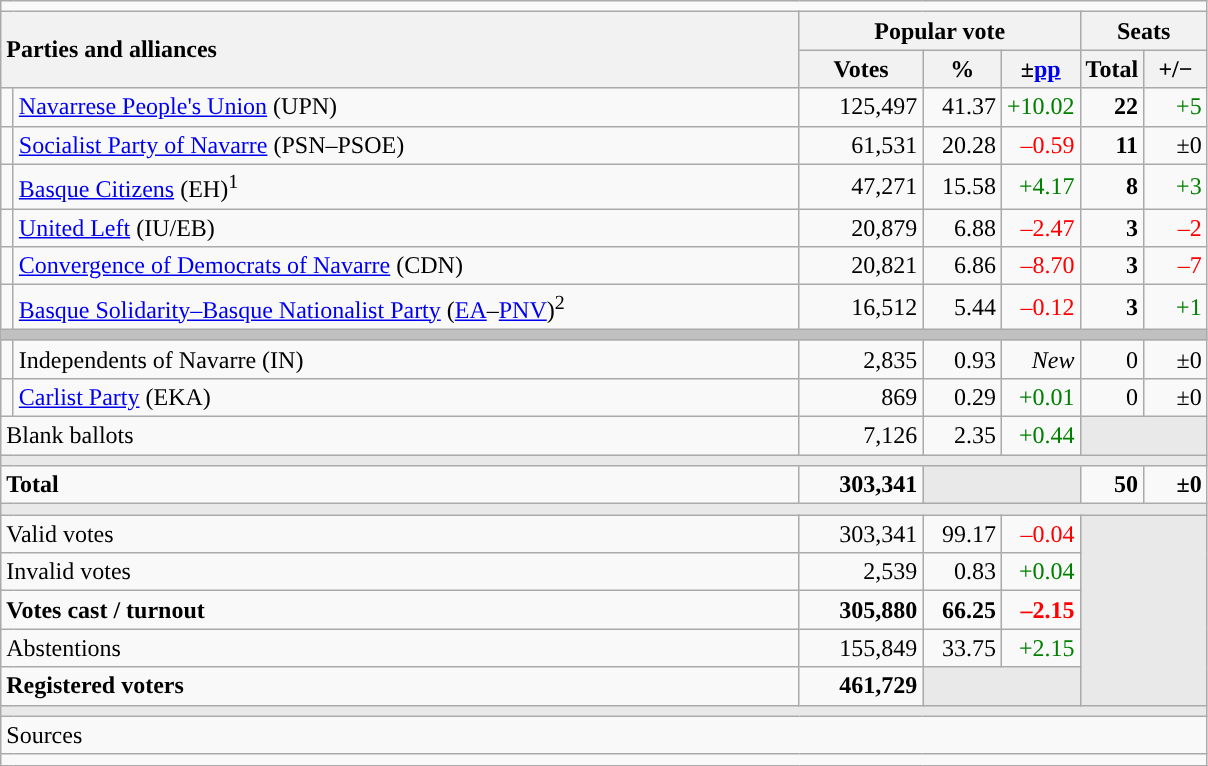<table class="wikitable" style="text-align:right;">
<tr>
<td colspan="7"></td>
</tr>
<tr>
<th style="text-align:left;" rowspan="2" colspan="2" width="525">Parties and alliances</th>
<th colspan="3">Popular vote</th>
<th colspan="2">Seats</th>
</tr>
<tr>
<th width="75">Votes</th>
<th width="45">%</th>
<th width="45">±<a href='#'>pp</a></th>
<th width="35">Total</th>
<th width="35">+/−</th>
</tr>
<tr>
<td width="1" style="color:inherit;background:"></td>
<td align="left"><a href='#'>Navarrese People's Union</a> (UPN)</td>
<td>125,497</td>
<td>41.37</td>
<td style="color:green;">+10.02</td>
<td><strong>22</strong></td>
<td style="color:green;">+5</td>
</tr>
<tr>
<td style="color:inherit;background:"></td>
<td align="left"><a href='#'>Socialist Party of Navarre</a> (PSN–PSOE)</td>
<td>61,531</td>
<td>20.28</td>
<td style="color:red;">–0.59</td>
<td><strong>11</strong></td>
<td>±0</td>
</tr>
<tr>
<td style="color:inherit;background:"></td>
<td align="left"><a href='#'>Basque Citizens</a> (EH)<sup>1</sup></td>
<td>47,271</td>
<td>15.58</td>
<td style="color:green;">+4.17</td>
<td><strong>8</strong></td>
<td style="color:green;">+3</td>
</tr>
<tr>
<td style="color:inherit;background:"></td>
<td align="left"><a href='#'>United Left</a> (IU/EB)</td>
<td>20,879</td>
<td>6.88</td>
<td style="color:red;">–2.47</td>
<td><strong>3</strong></td>
<td style="color:red;">–2</td>
</tr>
<tr>
<td style="color:inherit;background:"></td>
<td align="left"><a href='#'>Convergence of Democrats of Navarre</a> (CDN)</td>
<td>20,821</td>
<td>6.86</td>
<td style="color:red;">–8.70</td>
<td><strong>3</strong></td>
<td style="color:red;">–7</td>
</tr>
<tr>
<td style="color:inherit;background:"></td>
<td align="left"><a href='#'>Basque Solidarity–Basque Nationalist Party</a> (<a href='#'>EA</a>–<a href='#'>PNV</a>)<sup>2</sup></td>
<td>16,512</td>
<td>5.44</td>
<td style="color:red;">–0.12</td>
<td><strong>3</strong></td>
<td style="color:green;">+1</td>
</tr>
<tr>
<td colspan="7" bgcolor="#C0C0C0"></td>
</tr>
<tr>
<td style="color:inherit;background:"></td>
<td align="left">Independents of Navarre (IN)</td>
<td>2,835</td>
<td>0.93</td>
<td><em>New</em></td>
<td>0</td>
<td>±0</td>
</tr>
<tr>
<td style="color:inherit;background:"></td>
<td align="left"><a href='#'>Carlist Party</a> (EKA)</td>
<td>869</td>
<td>0.29</td>
<td style="color:green;">+0.01</td>
<td>0</td>
<td>±0</td>
</tr>
<tr>
<td align="left" colspan="2">Blank ballots</td>
<td>7,126</td>
<td>2.35</td>
<td style="color:green;">+0.44</td>
<td bgcolor="#E9E9E9" colspan="2"></td>
</tr>
<tr>
<td colspan="7" bgcolor="#E9E9E9"></td>
</tr>
<tr style="font-weight:bold;">
<td align="left" colspan="2">Total</td>
<td>303,341</td>
<td bgcolor="#E9E9E9" colspan="2"></td>
<td>50</td>
<td>±0</td>
</tr>
<tr>
<td colspan="7" bgcolor="#E9E9E9"></td>
</tr>
<tr>
<td align="left" colspan="2">Valid votes</td>
<td>303,341</td>
<td>99.17</td>
<td style="color:red;">–0.04</td>
<td bgcolor="#E9E9E9" colspan="2" rowspan="5"></td>
</tr>
<tr>
<td align="left" colspan="2">Invalid votes</td>
<td>2,539</td>
<td>0.83</td>
<td style="color:green;">+0.04</td>
</tr>
<tr style="font-weight:bold;">
<td align="left" colspan="2">Votes cast / turnout</td>
<td>305,880</td>
<td>66.25</td>
<td style="color:red;">–2.15</td>
</tr>
<tr>
<td align="left" colspan="2">Abstentions</td>
<td>155,849</td>
<td>33.75</td>
<td style="color:green;">+2.15</td>
</tr>
<tr style="font-weight:bold;">
<td align="left" colspan="2">Registered voters</td>
<td>461,729</td>
<td bgcolor="#E9E9E9" colspan="2"></td>
</tr>
<tr>
<td colspan="7" bgcolor="#E9E9E9"></td>
</tr>
<tr>
<td align="left" colspan="7">Sources</td>
</tr>
<tr>
<td colspan="7" style="text-align:left; max-width:790px;"></td>
</tr>
</table>
